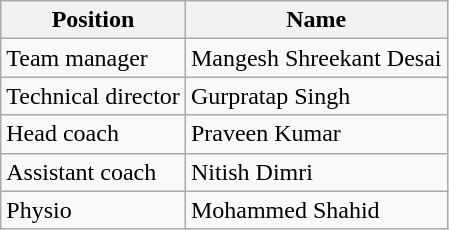<table class="wikitable">
<tr>
<th>Position</th>
<th>Name</th>
</tr>
<tr>
<td>Team manager</td>
<td> Mangesh Shreekant Desai</td>
</tr>
<tr>
<td>Technical director</td>
<td> Gurpratap Singh</td>
</tr>
<tr>
<td>Head coach</td>
<td>  Praveen Kumar</td>
</tr>
<tr>
<td>Assistant coach</td>
<td> Nitish Dimri</td>
</tr>
<tr>
<td>Physio</td>
<td> Mohammed Shahid</td>
</tr>
</table>
